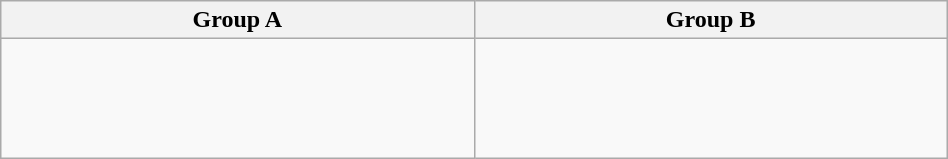<table class="wikitable" width=50%>
<tr>
<th width=50%>Group A</th>
<th width=50%>Group B</th>
</tr>
<tr>
<td valign=top><br><br>
<br>
<br>
</td>
<td valign=top><br><br>
<br>
</td>
</tr>
</table>
